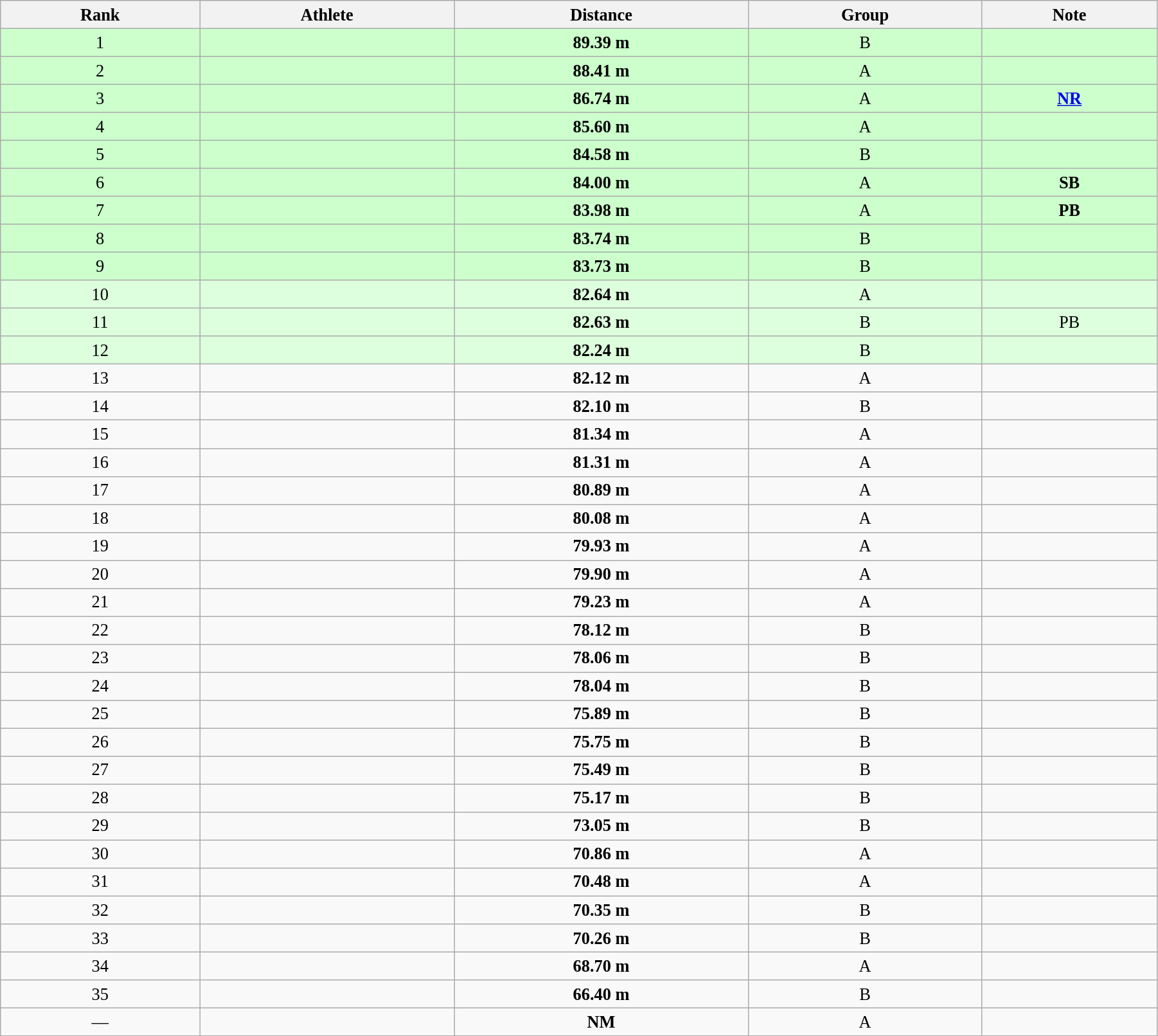<table class="wikitable" style=" text-align:center; font-size:110%;" width="95%">
<tr>
<th>Rank</th>
<th>Athlete</th>
<th>Distance</th>
<th>Group</th>
<th>Note</th>
</tr>
<tr style="background:#ccffcc;">
<td>1</td>
<td align=left></td>
<td><strong>89.39 m</strong></td>
<td>B</td>
<td></td>
</tr>
<tr style="background:#ccffcc;">
<td>2</td>
<td align=left></td>
<td><strong>88.41 m</strong></td>
<td>A</td>
<td></td>
</tr>
<tr style="background:#ccffcc;">
<td>3</td>
<td align=left></td>
<td><strong>86.74 m</strong></td>
<td>A</td>
<td><strong><a href='#'>NR</a></strong></td>
</tr>
<tr style="background:#ccffcc;">
<td>4</td>
<td align=left></td>
<td><strong>85.60 m</strong></td>
<td>A</td>
<td></td>
</tr>
<tr style="background:#ccffcc;">
<td>5</td>
<td align=left></td>
<td><strong>84.58 m</strong></td>
<td>B</td>
<td></td>
</tr>
<tr style="background:#ccffcc;">
<td>6</td>
<td align=left></td>
<td><strong>84.00 m</strong></td>
<td>A</td>
<td><strong>SB</strong></td>
</tr>
<tr style="background:#ccffcc;">
<td>7</td>
<td align=left></td>
<td><strong>83.98 m</strong></td>
<td>A</td>
<td><strong>PB</strong></td>
</tr>
<tr style="background:#ccffcc;">
<td>8</td>
<td align=left></td>
<td><strong>83.74 m</strong></td>
<td>B</td>
<td></td>
</tr>
<tr style="background:#ccffcc;">
<td>9</td>
<td align=left></td>
<td><strong>83.73 m</strong></td>
<td>B</td>
<td></td>
</tr>
<tr style="background:#ddffdd;">
<td>10</td>
<td align=left></td>
<td><strong>82.64 m</strong></td>
<td>A</td>
<td></td>
</tr>
<tr style="background:#ddffdd;">
<td>11</td>
<td align=left></td>
<td><strong>82.63 m</strong></td>
<td>B</td>
<td>PB</td>
</tr>
<tr style="background:#ddffdd;">
<td>12</td>
<td align=left></td>
<td><strong>82.24 m</strong></td>
<td>B</td>
<td></td>
</tr>
<tr>
<td>13</td>
<td align=left></td>
<td><strong>82.12 m</strong></td>
<td>A</td>
<td></td>
</tr>
<tr>
<td>14</td>
<td align=left></td>
<td><strong>82.10 m</strong></td>
<td>B</td>
<td></td>
</tr>
<tr>
<td>15</td>
<td align=left></td>
<td><strong>81.34 m</strong></td>
<td>A</td>
<td></td>
</tr>
<tr>
<td>16</td>
<td align=left></td>
<td><strong>81.31 m</strong></td>
<td>A</td>
<td></td>
</tr>
<tr>
<td>17</td>
<td align=left></td>
<td><strong>80.89 m</strong></td>
<td>A</td>
<td></td>
</tr>
<tr>
<td>18</td>
<td align=left></td>
<td><strong>80.08 m</strong></td>
<td>A</td>
<td></td>
</tr>
<tr>
<td>19</td>
<td align=left></td>
<td><strong>79.93 m</strong></td>
<td>A</td>
<td></td>
</tr>
<tr>
<td>20</td>
<td align=left></td>
<td><strong>79.90 m</strong></td>
<td>A</td>
<td></td>
</tr>
<tr>
<td>21</td>
<td align=left></td>
<td><strong>79.23 m</strong></td>
<td>A</td>
<td></td>
</tr>
<tr>
<td>22</td>
<td align=left></td>
<td><strong>78.12 m</strong></td>
<td>B</td>
<td></td>
</tr>
<tr>
<td>23</td>
<td align=left></td>
<td><strong>78.06 m</strong></td>
<td>B</td>
<td></td>
</tr>
<tr>
<td>24</td>
<td align=left></td>
<td><strong>78.04 m</strong></td>
<td>B</td>
<td></td>
</tr>
<tr>
<td>25</td>
<td align=left></td>
<td><strong>75.89 m</strong></td>
<td>B</td>
<td></td>
</tr>
<tr>
<td>26</td>
<td align=left></td>
<td><strong>75.75 m</strong></td>
<td>B</td>
<td></td>
</tr>
<tr>
<td>27</td>
<td align=left></td>
<td><strong>75.49 m</strong></td>
<td>B</td>
<td></td>
</tr>
<tr>
<td>28</td>
<td align=left></td>
<td><strong>75.17 m</strong></td>
<td>B</td>
<td></td>
</tr>
<tr>
<td>29</td>
<td align=left></td>
<td><strong>73.05 m</strong></td>
<td>B</td>
<td></td>
</tr>
<tr>
<td>30</td>
<td align=left></td>
<td><strong>70.86 m</strong></td>
<td>A</td>
<td></td>
</tr>
<tr>
<td>31</td>
<td align=left></td>
<td><strong>70.48 m</strong></td>
<td>A</td>
<td></td>
</tr>
<tr>
<td>32</td>
<td align=left></td>
<td><strong>70.35 m</strong></td>
<td>B</td>
<td></td>
</tr>
<tr>
<td>33</td>
<td align=left></td>
<td><strong>70.26 m</strong></td>
<td>B</td>
<td></td>
</tr>
<tr>
<td>34</td>
<td align=left></td>
<td><strong>68.70 m</strong></td>
<td>A</td>
<td></td>
</tr>
<tr>
<td>35</td>
<td align=left></td>
<td><strong>66.40 m</strong></td>
<td>B</td>
<td></td>
</tr>
<tr>
<td>—</td>
<td align=left></td>
<td><strong>NM </strong></td>
<td>A</td>
<td></td>
</tr>
</table>
